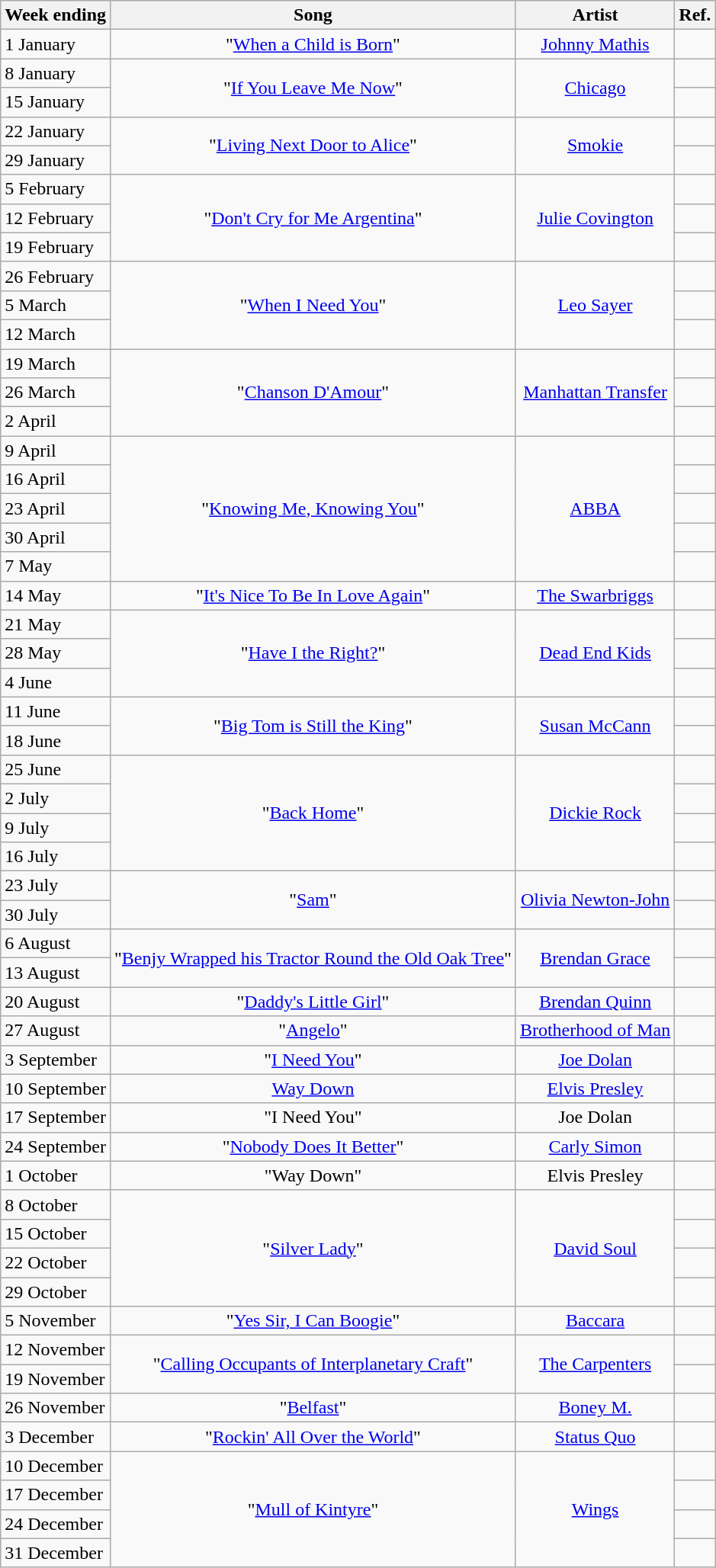<table class="wikitable">
<tr>
<th>Week ending</th>
<th>Song</th>
<th>Artist</th>
<th>Ref.</th>
</tr>
<tr>
<td>1 January</td>
<td align="center">"<a href='#'>When a Child is Born</a>"</td>
<td align="center"><a href='#'>Johnny Mathis</a></td>
<td></td>
</tr>
<tr>
<td>8 January</td>
<td rowspan="2" align="center">"<a href='#'>If You Leave Me Now</a>"</td>
<td rowspan="2" align="center"><a href='#'>Chicago</a></td>
<td></td>
</tr>
<tr>
<td>15 January</td>
<td></td>
</tr>
<tr>
<td>22 January</td>
<td rowspan="2" align="center">"<a href='#'>Living Next Door to Alice</a>"</td>
<td rowspan="2" align="center"><a href='#'>Smokie</a></td>
<td></td>
</tr>
<tr>
<td>29 January</td>
<td></td>
</tr>
<tr>
<td>5 February</td>
<td rowspan="3" align="center">"<a href='#'>Don't Cry for Me Argentina</a>"</td>
<td rowspan="3" align="center"><a href='#'>Julie Covington</a></td>
<td></td>
</tr>
<tr>
<td>12 February</td>
<td></td>
</tr>
<tr>
<td>19 February</td>
<td></td>
</tr>
<tr>
<td>26 February</td>
<td rowspan="3" align="center">"<a href='#'>When I Need You</a>"</td>
<td rowspan="3" align="center"><a href='#'>Leo Sayer</a></td>
<td></td>
</tr>
<tr>
<td>5 March</td>
<td></td>
</tr>
<tr>
<td>12 March</td>
<td></td>
</tr>
<tr>
<td>19 March</td>
<td rowspan="3" align="center">"<a href='#'>Chanson D'Amour</a>"</td>
<td rowspan="3" align="center"><a href='#'>Manhattan Transfer</a></td>
<td></td>
</tr>
<tr>
<td>26 March</td>
<td></td>
</tr>
<tr>
<td>2 April</td>
<td></td>
</tr>
<tr>
<td>9 April</td>
<td rowspan="5" align="center">"<a href='#'>Knowing Me, Knowing You</a>"</td>
<td rowspan="5" align="center"><a href='#'>ABBA</a></td>
<td></td>
</tr>
<tr>
<td>16 April</td>
<td></td>
</tr>
<tr>
<td>23 April</td>
<td></td>
</tr>
<tr>
<td>30 April</td>
<td></td>
</tr>
<tr>
<td>7 May</td>
<td></td>
</tr>
<tr>
<td>14 May</td>
<td align="center">"<a href='#'>It's Nice To Be In Love Again</a>"</td>
<td align="center"><a href='#'>The Swarbriggs</a></td>
<td></td>
</tr>
<tr>
<td>21 May</td>
<td rowspan="3" align="center">"<a href='#'>Have I the Right?</a>"</td>
<td rowspan="3" align="center"><a href='#'>Dead End Kids</a></td>
<td></td>
</tr>
<tr>
<td>28 May</td>
<td></td>
</tr>
<tr>
<td>4 June</td>
<td></td>
</tr>
<tr>
<td>11 June</td>
<td rowspan="2" align="center">"<a href='#'>Big Tom is Still the King</a>"</td>
<td rowspan="2" align="center"><a href='#'>Susan McCann</a></td>
<td></td>
</tr>
<tr>
<td>18 June</td>
<td></td>
</tr>
<tr>
<td>25 June</td>
<td rowspan="4" align="center">"<a href='#'>Back Home</a>"</td>
<td rowspan="4" align="center"><a href='#'>Dickie Rock</a></td>
<td></td>
</tr>
<tr>
<td>2 July</td>
<td></td>
</tr>
<tr>
<td>9 July</td>
<td></td>
</tr>
<tr>
<td>16 July</td>
<td></td>
</tr>
<tr>
<td>23 July</td>
<td rowspan="2" align="center">"<a href='#'>Sam</a>"</td>
<td rowspan="2" align="center"><a href='#'>Olivia Newton-John</a></td>
<td></td>
</tr>
<tr>
<td>30 July</td>
<td></td>
</tr>
<tr>
<td>6 August</td>
<td rowspan="2" align="center">"<a href='#'>Benjy Wrapped his Tractor Round the Old Oak Tree</a>"</td>
<td rowspan="2" align="center"><a href='#'>Brendan Grace</a></td>
<td></td>
</tr>
<tr>
<td>13 August</td>
<td></td>
</tr>
<tr>
<td>20 August</td>
<td align="center">"<a href='#'>Daddy's Little Girl</a>"</td>
<td align="center"><a href='#'>Brendan Quinn</a></td>
<td></td>
</tr>
<tr>
<td>27 August</td>
<td align="center">"<a href='#'>Angelo</a>"</td>
<td align="center"><a href='#'>Brotherhood of Man</a></td>
<td></td>
</tr>
<tr>
<td>3 September</td>
<td align="center">"<a href='#'>I Need You</a>"</td>
<td align="center"><a href='#'>Joe Dolan</a></td>
<td></td>
</tr>
<tr>
<td>10 September</td>
<td align="center"><a href='#'>Way Down</a></td>
<td align="center"><a href='#'>Elvis Presley</a></td>
<td></td>
</tr>
<tr>
<td>17 September</td>
<td align="center">"I Need You"</td>
<td align="center">Joe Dolan</td>
<td></td>
</tr>
<tr>
<td>24 September</td>
<td align="center">"<a href='#'>Nobody Does It Better</a>"</td>
<td align="center"><a href='#'>Carly Simon</a></td>
<td></td>
</tr>
<tr>
<td>1 October</td>
<td align="center">"Way Down"</td>
<td align="center">Elvis Presley</td>
<td></td>
</tr>
<tr>
<td>8 October</td>
<td rowspan="4" align="center">"<a href='#'>Silver Lady</a>"</td>
<td rowspan="4" align="center"><a href='#'>David Soul</a></td>
<td></td>
</tr>
<tr>
<td>15 October</td>
<td></td>
</tr>
<tr>
<td>22 October</td>
<td></td>
</tr>
<tr>
<td>29 October</td>
<td></td>
</tr>
<tr>
<td>5 November</td>
<td align="center">"<a href='#'>Yes Sir, I Can Boogie</a>"</td>
<td align="center"><a href='#'>Baccara</a></td>
<td></td>
</tr>
<tr>
<td>12 November</td>
<td rowspan="2" align="center">"<a href='#'>Calling Occupants of Interplanetary Craft</a>"</td>
<td rowspan="2" align="center"><a href='#'>The Carpenters</a></td>
<td></td>
</tr>
<tr>
<td>19 November</td>
<td></td>
</tr>
<tr>
<td>26 November</td>
<td align="center">"<a href='#'>Belfast</a>"</td>
<td align="center"><a href='#'>Boney M.</a></td>
<td></td>
</tr>
<tr>
<td>3 December</td>
<td align="center">"<a href='#'>Rockin' All Over the World</a>"</td>
<td align="center"><a href='#'>Status Quo</a></td>
<td></td>
</tr>
<tr>
<td>10 December</td>
<td rowspan="4" align="center">"<a href='#'>Mull of Kintyre</a>"</td>
<td rowspan="4" align="center"><a href='#'>Wings</a></td>
<td></td>
</tr>
<tr>
<td>17 December</td>
<td></td>
</tr>
<tr>
<td>24 December</td>
<td></td>
</tr>
<tr>
<td>31 December</td>
<td></td>
</tr>
</table>
